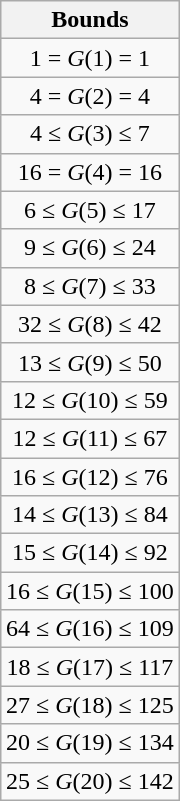<table class="wikitable" style="float:right; text-align: center">
<tr>
<th>Bounds</th>
</tr>
<tr>
<td>1 = <em>G</em>(1) = 1</td>
</tr>
<tr>
<td>4 = <em>G</em>(2) = 4</td>
</tr>
<tr>
<td>4 ≤ <em>G</em>(3) ≤ 7</td>
</tr>
<tr>
<td>16 = <em>G</em>(4) = 16</td>
</tr>
<tr>
<td>6 ≤ <em>G</em>(5) ≤ 17</td>
</tr>
<tr>
<td>9 ≤ <em>G</em>(6) ≤ 24</td>
</tr>
<tr>
<td>8 ≤ <em>G</em>(7) ≤ 33</td>
</tr>
<tr>
<td>32 ≤ <em>G</em>(8) ≤ 42</td>
</tr>
<tr>
<td>13 ≤ <em>G</em>(9) ≤ 50</td>
</tr>
<tr>
<td>12 ≤ <em>G</em>(10) ≤ 59</td>
</tr>
<tr>
<td>12 ≤ <em>G</em>(11) ≤ 67</td>
</tr>
<tr>
<td>16 ≤ <em>G</em>(12) ≤ 76</td>
</tr>
<tr>
<td>14 ≤ <em>G</em>(13) ≤ 84</td>
</tr>
<tr>
<td>15 ≤ <em>G</em>(14) ≤ 92</td>
</tr>
<tr>
<td>16 ≤ <em>G</em>(15) ≤ 100</td>
</tr>
<tr>
<td>64 ≤ <em>G</em>(16) ≤ 109</td>
</tr>
<tr>
<td>18 ≤ <em>G</em>(17) ≤ 117</td>
</tr>
<tr>
<td>27 ≤ <em>G</em>(18) ≤ 125</td>
</tr>
<tr>
<td>20 ≤ <em>G</em>(19) ≤ 134</td>
</tr>
<tr>
<td>25 ≤ <em>G</em>(20) ≤ 142</td>
</tr>
</table>
